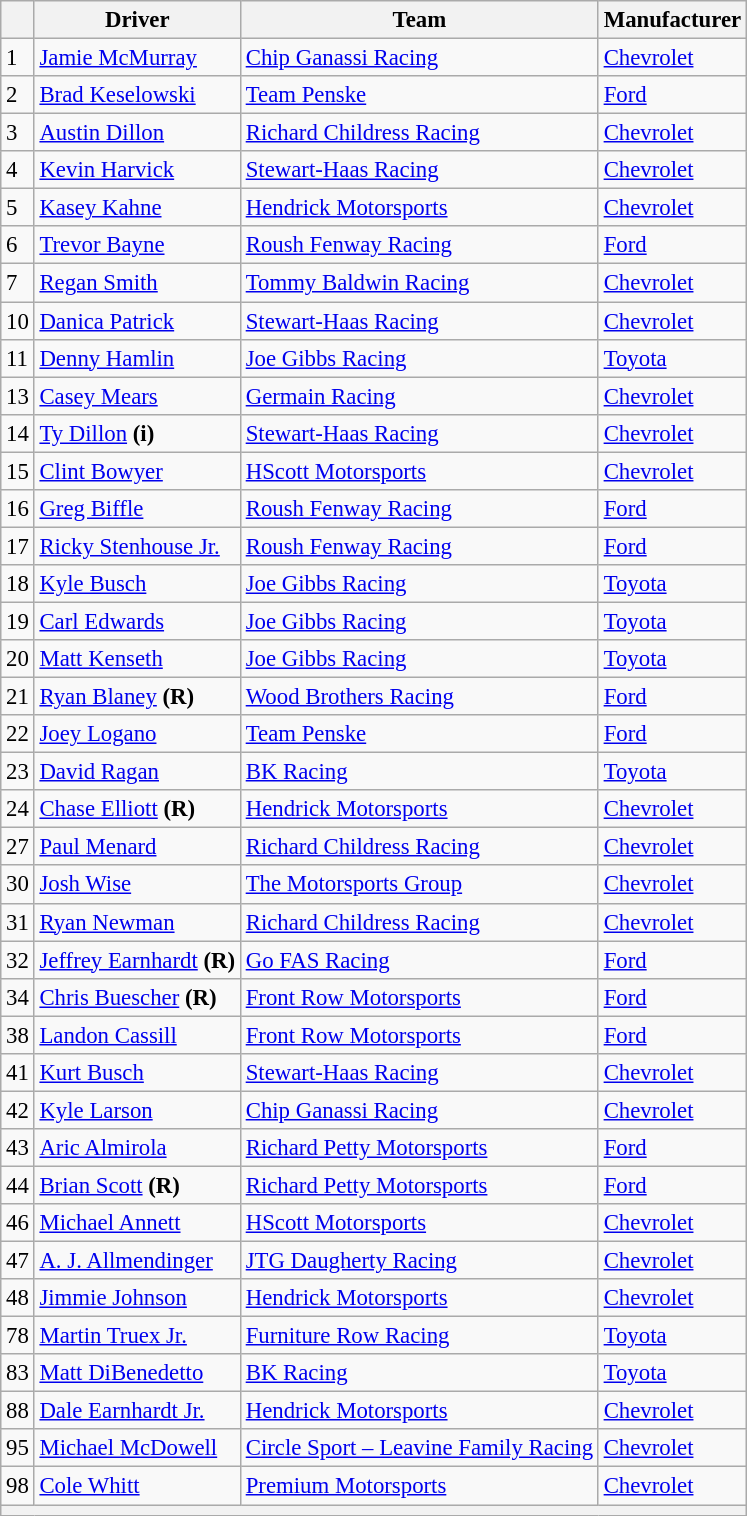<table class="wikitable" style="font-size:95%">
<tr>
<th></th>
<th>Driver</th>
<th>Team</th>
<th>Manufacturer</th>
</tr>
<tr>
<td>1</td>
<td><a href='#'>Jamie McMurray</a></td>
<td><a href='#'>Chip Ganassi Racing</a></td>
<td><a href='#'>Chevrolet</a></td>
</tr>
<tr>
<td>2</td>
<td><a href='#'>Brad Keselowski</a></td>
<td><a href='#'>Team Penske</a></td>
<td><a href='#'>Ford</a></td>
</tr>
<tr>
<td>3</td>
<td><a href='#'>Austin Dillon</a></td>
<td><a href='#'>Richard Childress Racing</a></td>
<td><a href='#'>Chevrolet</a></td>
</tr>
<tr>
<td>4</td>
<td><a href='#'>Kevin Harvick</a></td>
<td><a href='#'>Stewart-Haas Racing</a></td>
<td><a href='#'>Chevrolet</a></td>
</tr>
<tr>
<td>5</td>
<td><a href='#'>Kasey Kahne</a></td>
<td><a href='#'>Hendrick Motorsports</a></td>
<td><a href='#'>Chevrolet</a></td>
</tr>
<tr>
<td>6</td>
<td><a href='#'>Trevor Bayne</a></td>
<td><a href='#'>Roush Fenway Racing</a></td>
<td><a href='#'>Ford</a></td>
</tr>
<tr>
<td>7</td>
<td><a href='#'>Regan Smith</a></td>
<td><a href='#'>Tommy Baldwin Racing</a></td>
<td><a href='#'>Chevrolet</a></td>
</tr>
<tr>
<td>10</td>
<td><a href='#'>Danica Patrick</a></td>
<td><a href='#'>Stewart-Haas Racing</a></td>
<td><a href='#'>Chevrolet</a></td>
</tr>
<tr>
<td>11</td>
<td><a href='#'>Denny Hamlin</a></td>
<td><a href='#'>Joe Gibbs Racing</a></td>
<td><a href='#'>Toyota</a></td>
</tr>
<tr>
<td>13</td>
<td><a href='#'>Casey Mears</a></td>
<td><a href='#'>Germain Racing</a></td>
<td><a href='#'>Chevrolet</a></td>
</tr>
<tr>
<td>14</td>
<td><a href='#'>Ty Dillon</a> <strong>(i)</strong></td>
<td><a href='#'>Stewart-Haas Racing</a></td>
<td><a href='#'>Chevrolet</a></td>
</tr>
<tr>
<td>15</td>
<td><a href='#'>Clint Bowyer</a></td>
<td><a href='#'>HScott Motorsports</a></td>
<td><a href='#'>Chevrolet</a></td>
</tr>
<tr>
<td>16</td>
<td><a href='#'>Greg Biffle</a></td>
<td><a href='#'>Roush Fenway Racing</a></td>
<td><a href='#'>Ford</a></td>
</tr>
<tr>
<td>17</td>
<td><a href='#'>Ricky Stenhouse Jr.</a></td>
<td><a href='#'>Roush Fenway Racing</a></td>
<td><a href='#'>Ford</a></td>
</tr>
<tr>
<td>18</td>
<td><a href='#'>Kyle Busch</a></td>
<td><a href='#'>Joe Gibbs Racing</a></td>
<td><a href='#'>Toyota</a></td>
</tr>
<tr>
<td>19</td>
<td><a href='#'>Carl Edwards</a></td>
<td><a href='#'>Joe Gibbs Racing</a></td>
<td><a href='#'>Toyota</a></td>
</tr>
<tr>
<td>20</td>
<td><a href='#'>Matt Kenseth</a></td>
<td><a href='#'>Joe Gibbs Racing</a></td>
<td><a href='#'>Toyota</a></td>
</tr>
<tr>
<td>21</td>
<td><a href='#'>Ryan Blaney</a> <strong>(R)</strong></td>
<td><a href='#'>Wood Brothers Racing</a></td>
<td><a href='#'>Ford</a></td>
</tr>
<tr>
<td>22</td>
<td><a href='#'>Joey Logano</a></td>
<td><a href='#'>Team Penske</a></td>
<td><a href='#'>Ford</a></td>
</tr>
<tr>
<td>23</td>
<td><a href='#'>David Ragan</a></td>
<td><a href='#'>BK Racing</a></td>
<td><a href='#'>Toyota</a></td>
</tr>
<tr>
<td>24</td>
<td><a href='#'>Chase Elliott</a> <strong>(R)</strong></td>
<td><a href='#'>Hendrick Motorsports</a></td>
<td><a href='#'>Chevrolet</a></td>
</tr>
<tr>
<td>27</td>
<td><a href='#'>Paul Menard</a></td>
<td><a href='#'>Richard Childress Racing</a></td>
<td><a href='#'>Chevrolet</a></td>
</tr>
<tr>
<td>30</td>
<td><a href='#'>Josh Wise</a></td>
<td><a href='#'>The Motorsports Group</a></td>
<td><a href='#'>Chevrolet</a></td>
</tr>
<tr>
<td>31</td>
<td><a href='#'>Ryan Newman</a></td>
<td><a href='#'>Richard Childress Racing</a></td>
<td><a href='#'>Chevrolet</a></td>
</tr>
<tr>
<td>32</td>
<td><a href='#'>Jeffrey Earnhardt</a> <strong>(R)</strong></td>
<td><a href='#'>Go FAS Racing</a></td>
<td><a href='#'>Ford</a></td>
</tr>
<tr>
<td>34</td>
<td><a href='#'>Chris Buescher</a> <strong>(R)</strong></td>
<td><a href='#'>Front Row Motorsports</a></td>
<td><a href='#'>Ford</a></td>
</tr>
<tr>
<td>38</td>
<td><a href='#'>Landon Cassill</a></td>
<td><a href='#'>Front Row Motorsports</a></td>
<td><a href='#'>Ford</a></td>
</tr>
<tr>
<td>41</td>
<td><a href='#'>Kurt Busch</a></td>
<td><a href='#'>Stewart-Haas Racing</a></td>
<td><a href='#'>Chevrolet</a></td>
</tr>
<tr>
<td>42</td>
<td><a href='#'>Kyle Larson</a></td>
<td><a href='#'>Chip Ganassi Racing</a></td>
<td><a href='#'>Chevrolet</a></td>
</tr>
<tr>
<td>43</td>
<td><a href='#'>Aric Almirola</a></td>
<td><a href='#'>Richard Petty Motorsports</a></td>
<td><a href='#'>Ford</a></td>
</tr>
<tr>
<td>44</td>
<td><a href='#'>Brian Scott</a> <strong>(R)</strong></td>
<td><a href='#'>Richard Petty Motorsports</a></td>
<td><a href='#'>Ford</a></td>
</tr>
<tr>
<td>46</td>
<td><a href='#'>Michael Annett</a></td>
<td><a href='#'>HScott Motorsports</a></td>
<td><a href='#'>Chevrolet</a></td>
</tr>
<tr>
<td>47</td>
<td><a href='#'>A. J. Allmendinger</a></td>
<td><a href='#'>JTG Daugherty Racing</a></td>
<td><a href='#'>Chevrolet</a></td>
</tr>
<tr>
<td>48</td>
<td><a href='#'>Jimmie Johnson</a></td>
<td><a href='#'>Hendrick Motorsports</a></td>
<td><a href='#'>Chevrolet</a></td>
</tr>
<tr>
<td>78</td>
<td><a href='#'>Martin Truex Jr.</a></td>
<td><a href='#'>Furniture Row Racing</a></td>
<td><a href='#'>Toyota</a></td>
</tr>
<tr>
<td>83</td>
<td><a href='#'>Matt DiBenedetto</a></td>
<td><a href='#'>BK Racing</a></td>
<td><a href='#'>Toyota</a></td>
</tr>
<tr>
<td>88</td>
<td><a href='#'>Dale Earnhardt Jr.</a></td>
<td><a href='#'>Hendrick Motorsports</a></td>
<td><a href='#'>Chevrolet</a></td>
</tr>
<tr>
<td>95</td>
<td><a href='#'>Michael McDowell</a></td>
<td><a href='#'>Circle Sport – Leavine Family Racing</a></td>
<td><a href='#'>Chevrolet</a></td>
</tr>
<tr>
<td>98</td>
<td><a href='#'>Cole Whitt</a></td>
<td><a href='#'>Premium Motorsports</a></td>
<td><a href='#'>Chevrolet</a></td>
</tr>
<tr>
<th colspan="4"></th>
</tr>
</table>
